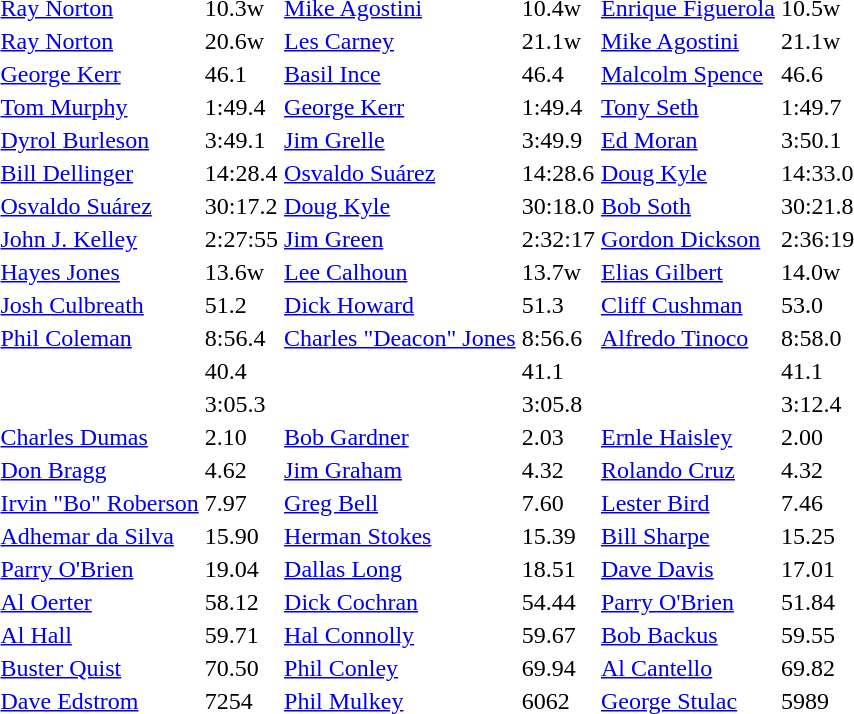<table>
<tr>
<td></td>
<td><a href='#'>Ray Norton</a><br> </td>
<td>10.3w</td>
<td><a href='#'>Mike Agostini</a><br> </td>
<td>10.4w</td>
<td><a href='#'>Enrique Figuerola</a><br> </td>
<td>10.5w</td>
</tr>
<tr>
<td></td>
<td><a href='#'>Ray Norton</a><br> </td>
<td>20.6w</td>
<td><a href='#'>Les Carney</a><br> </td>
<td>21.1w</td>
<td><a href='#'>Mike Agostini</a><br> </td>
<td>21.1w</td>
</tr>
<tr>
<td></td>
<td><a href='#'>George Kerr</a><br> </td>
<td>46.1</td>
<td><a href='#'>Basil Ince</a><br> </td>
<td>46.4</td>
<td><a href='#'>Malcolm Spence</a><br> </td>
<td>46.6</td>
</tr>
<tr>
<td></td>
<td><a href='#'>Tom Murphy</a><br> </td>
<td>1:49.4</td>
<td><a href='#'>George Kerr</a><br> </td>
<td>1:49.4</td>
<td><a href='#'>Tony Seth</a><br> </td>
<td>1:49.7</td>
</tr>
<tr>
<td></td>
<td><a href='#'>Dyrol Burleson</a><br> </td>
<td>3:49.1</td>
<td><a href='#'>Jim Grelle</a><br> </td>
<td>3:49.9</td>
<td><a href='#'>Ed Moran</a><br> </td>
<td>3:50.1</td>
</tr>
<tr>
<td></td>
<td><a href='#'>Bill Dellinger</a><br> </td>
<td>14:28.4</td>
<td><a href='#'>Osvaldo Suárez</a><br> </td>
<td>14:28.6</td>
<td><a href='#'>Doug Kyle</a><br> </td>
<td>14:33.0</td>
</tr>
<tr>
<td></td>
<td><a href='#'>Osvaldo Suárez</a><br> </td>
<td>30:17.2</td>
<td><a href='#'>Doug Kyle</a><br> </td>
<td>30:18.0</td>
<td><a href='#'>Bob Soth</a><br> </td>
<td>30:21.8</td>
</tr>
<tr>
<td></td>
<td><a href='#'>John J. Kelley</a><br> </td>
<td>2:27:55</td>
<td><a href='#'>Jim Green</a><br> </td>
<td>2:32:17</td>
<td><a href='#'>Gordon Dickson</a><br> </td>
<td>2:36:19</td>
</tr>
<tr>
<td></td>
<td><a href='#'>Hayes Jones</a><br> </td>
<td>13.6w</td>
<td><a href='#'>Lee Calhoun</a><br> </td>
<td>13.7w</td>
<td><a href='#'>Elias Gilbert</a><br> </td>
<td>14.0w</td>
</tr>
<tr>
<td></td>
<td><a href='#'>Josh Culbreath</a><br> </td>
<td>51.2</td>
<td><a href='#'>Dick Howard</a><br> </td>
<td>51.3</td>
<td><a href='#'>Cliff Cushman</a><br> </td>
<td>53.0</td>
</tr>
<tr>
<td></td>
<td><a href='#'>Phil Coleman</a><br> </td>
<td>8:56.4</td>
<td><a href='#'>Charles "Deacon" Jones</a><br> </td>
<td>8:56.6</td>
<td><a href='#'>Alfredo Tinoco</a><br> </td>
<td>8:58.0</td>
</tr>
<tr>
<td></td>
<td><br></td>
<td>40.4</td>
<td><br></td>
<td>41.1</td>
<td><br></td>
<td>41.1</td>
</tr>
<tr>
<td></td>
<td><br></td>
<td>3:05.3</td>
<td><br></td>
<td>3:05.8</td>
<td><br></td>
<td>3:12.4</td>
</tr>
<tr>
<td></td>
<td><a href='#'>Charles Dumas</a><br> </td>
<td>2.10</td>
<td><a href='#'>Bob Gardner</a><br> </td>
<td>2.03</td>
<td><a href='#'>Ernle Haisley</a><br> </td>
<td>2.00</td>
</tr>
<tr>
<td></td>
<td><a href='#'>Don Bragg</a><br> </td>
<td>4.62</td>
<td><a href='#'>Jim Graham</a><br> </td>
<td>4.32</td>
<td><a href='#'>Rolando Cruz</a><br> </td>
<td>4.32</td>
</tr>
<tr>
<td></td>
<td><a href='#'>Irvin "Bo" Roberson</a><br> </td>
<td>7.97</td>
<td><a href='#'>Greg Bell</a><br> </td>
<td>7.60</td>
<td><a href='#'>Lester Bird</a><br> </td>
<td>7.46</td>
</tr>
<tr>
<td></td>
<td><a href='#'>Adhemar da Silva</a><br> </td>
<td>15.90</td>
<td><a href='#'>Herman Stokes</a><br> </td>
<td>15.39</td>
<td><a href='#'>Bill Sharpe</a><br> </td>
<td>15.25</td>
</tr>
<tr>
<td></td>
<td><a href='#'>Parry O'Brien</a><br> </td>
<td>19.04</td>
<td><a href='#'>Dallas Long</a><br> </td>
<td>18.51</td>
<td><a href='#'>Dave Davis</a><br> </td>
<td>17.01</td>
</tr>
<tr>
<td></td>
<td><a href='#'>Al Oerter</a><br> </td>
<td>58.12</td>
<td><a href='#'>Dick Cochran</a><br> </td>
<td>54.44</td>
<td><a href='#'>Parry O'Brien</a><br> </td>
<td>51.84</td>
</tr>
<tr>
<td></td>
<td><a href='#'>Al Hall</a><br> </td>
<td>59.71</td>
<td><a href='#'>Hal Connolly</a><br> </td>
<td>59.67</td>
<td><a href='#'>Bob Backus</a><br> </td>
<td>59.55</td>
</tr>
<tr>
<td></td>
<td><a href='#'>Buster Quist</a><br> </td>
<td>70.50</td>
<td><a href='#'>Phil Conley</a><br> </td>
<td>69.94</td>
<td><a href='#'>Al Cantello</a><br> </td>
<td>69.82</td>
</tr>
<tr>
<td></td>
<td><a href='#'>Dave Edstrom</a><br> </td>
<td>7254</td>
<td><a href='#'>Phil Mulkey</a><br> </td>
<td>6062</td>
<td><a href='#'>George Stulac</a><br> </td>
<td>5989</td>
</tr>
</table>
